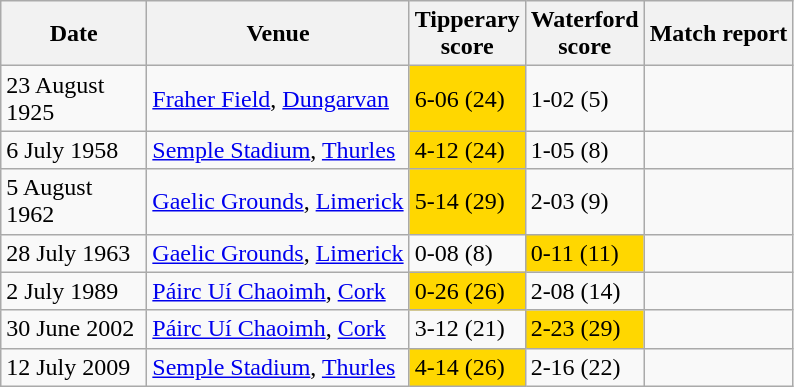<table class="wikitable">
<tr>
<th width=90 style="text-align: center;">Date</th>
<th>Venue</th>
<th>Tipperary <br> score</th>
<th>Waterford <br> score</th>
<th>Match report</th>
</tr>
<tr>
<td>23 August 1925</td>
<td><a href='#'>Fraher Field</a>, <a href='#'>Dungarvan</a></td>
<td style="background-color:#FFD700">6-06 (24)</td>
<td>1-02 (5)</td>
<td></td>
</tr>
<tr>
<td>6 July 1958</td>
<td><a href='#'>Semple Stadium</a>, <a href='#'>Thurles</a></td>
<td style="background-color:#FFD700">4-12 (24)</td>
<td>1-05 (8)</td>
<td></td>
</tr>
<tr>
<td>5 August 1962</td>
<td><a href='#'>Gaelic Grounds</a>, <a href='#'>Limerick</a></td>
<td style="background-color:#FFD700">5-14 (29)</td>
<td>2-03 (9)</td>
<td></td>
</tr>
<tr>
<td>28 July 1963</td>
<td><a href='#'>Gaelic Grounds</a>, <a href='#'>Limerick</a></td>
<td>0-08 (8)</td>
<td style="background-color:#FFD700">0-11 (11)</td>
<td></td>
</tr>
<tr>
<td>2 July 1989</td>
<td><a href='#'>Páirc Uí Chaoimh</a>, <a href='#'>Cork</a></td>
<td style="background-color:#FFD700">0-26 (26)</td>
<td>2-08 (14)</td>
<td></td>
</tr>
<tr>
<td>30 June 2002</td>
<td><a href='#'>Páirc Uí Chaoimh</a>, <a href='#'>Cork</a></td>
<td>3-12 (21)</td>
<td style="background-color:#FFD700">2-23 (29)</td>
<td></td>
</tr>
<tr>
<td>12 July 2009</td>
<td><a href='#'>Semple Stadium</a>, <a href='#'>Thurles</a></td>
<td style="background-color:#FFD700">4-14 (26)</td>
<td>2-16 (22)</td>
<td></td>
</tr>
</table>
